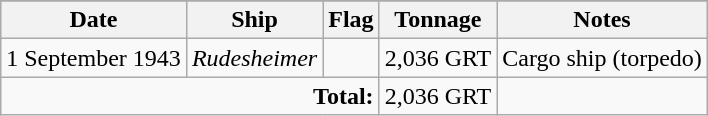<table class=wikitable style="margin: 1em auto;">
<tr>
</tr>
<tr>
<th>Date</th>
<th>Ship</th>
<th>Flag</th>
<th>Tonnage</th>
<th>Notes</th>
</tr>
<tr>
<td>1 September 1943</td>
<td><em>Rudesheimer</em></td>
<td></td>
<td>2,036 GRT</td>
<td>Cargo ship (torpedo)</td>
</tr>
<tr>
<td colspan=3 align=right><strong>Total:</strong></td>
<td>2,036 GRT</td>
<td></td>
</tr>
</table>
